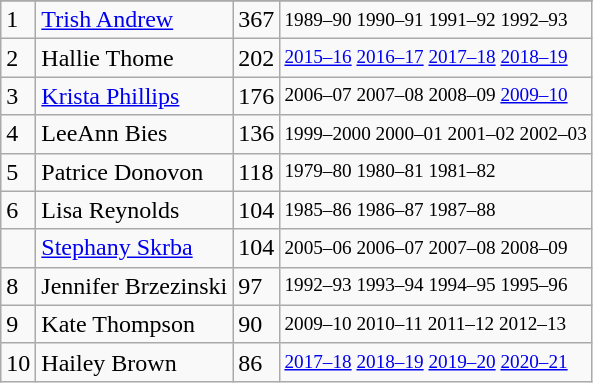<table class="wikitable">
<tr>
</tr>
<tr>
<td>1</td>
<td><a href='#'>Trish Andrew</a></td>
<td>367</td>
<td style="font-size:80%;">1989–90 1990–91 1991–92 1992–93</td>
</tr>
<tr>
<td>2</td>
<td>Hallie Thome</td>
<td>202</td>
<td style="font-size:80%;"><a href='#'>2015–16</a> <a href='#'>2016–17</a> <a href='#'>2017–18</a> <a href='#'>2018–19</a></td>
</tr>
<tr>
<td>3</td>
<td><a href='#'>Krista Phillips</a></td>
<td>176</td>
<td style="font-size:80%;">2006–07 2007–08 2008–09 <a href='#'>2009–10</a></td>
</tr>
<tr>
<td>4</td>
<td>LeeAnn Bies</td>
<td>136</td>
<td style="font-size:80%;">1999–2000 2000–01 2001–02 2002–03</td>
</tr>
<tr>
<td>5</td>
<td>Patrice Donovon</td>
<td>118</td>
<td style="font-size:80%;">1979–80 1980–81 1981–82</td>
</tr>
<tr>
<td>6</td>
<td>Lisa Reynolds</td>
<td>104</td>
<td style="font-size:80%;">1985–86 1986–87 1987–88</td>
</tr>
<tr>
<td></td>
<td><a href='#'>Stephany Skrba</a></td>
<td>104</td>
<td style="font-size:80%;">2005–06 2006–07 2007–08 2008–09</td>
</tr>
<tr>
<td>8</td>
<td>Jennifer Brzezinski</td>
<td>97</td>
<td style="font-size:80%;">1992–93 1993–94 1994–95 1995–96</td>
</tr>
<tr>
<td>9</td>
<td>Kate Thompson</td>
<td>90</td>
<td style="font-size:80%;">2009–10 2010–11 2011–12 2012–13</td>
</tr>
<tr>
<td>10</td>
<td>Hailey Brown</td>
<td>86</td>
<td style="font-size:80%;"><a href='#'>2017–18</a> <a href='#'>2018–19</a> <a href='#'>2019–20</a> <a href='#'>2020–21</a></td>
</tr>
</table>
